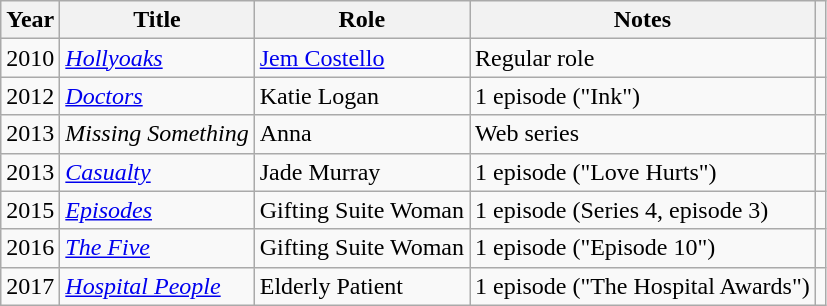<table class="wikitable sortable plainrowheaders">
<tr>
<th scope="col">Year</th>
<th scope="col">Title</th>
<th scope="col">Role</th>
<th scope="col" class="unsortable">Notes</th>
<th scope="col" class="unsortable"></th>
</tr>
<tr>
<td>2010</td>
<td><em><a href='#'>Hollyoaks</a></em></td>
<td><a href='#'>Jem Costello</a></td>
<td>Regular role</td>
<td style="text-align:center;"></td>
</tr>
<tr>
<td>2012</td>
<td><em><a href='#'>Doctors</a></em></td>
<td>Katie Logan</td>
<td>1 episode ("Ink")</td>
<td style="text-align:center;"></td>
</tr>
<tr>
<td>2013</td>
<td><em>Missing Something</em></td>
<td>Anna</td>
<td>Web series</td>
<td style="text-align:center;"></td>
</tr>
<tr>
<td>2013</td>
<td><em><a href='#'>Casualty</a></em></td>
<td>Jade Murray</td>
<td>1 episode ("Love Hurts")</td>
<td style="text-align:center;"></td>
</tr>
<tr>
<td>2015</td>
<td><em><a href='#'>Episodes</a></em></td>
<td>Gifting Suite Woman</td>
<td>1 episode (Series 4, episode 3)</td>
<td style="text-align:center;"></td>
</tr>
<tr>
<td>2016</td>
<td><em><a href='#'>The Five</a></em></td>
<td>Gifting Suite Woman</td>
<td>1 episode ("Episode 10")</td>
<td style="text-align:center;"></td>
</tr>
<tr>
<td>2017</td>
<td><em><a href='#'>Hospital People</a></em></td>
<td>Elderly Patient</td>
<td>1 episode ("The Hospital Awards")</td>
<td style="text-align:center;"></td>
</tr>
</table>
